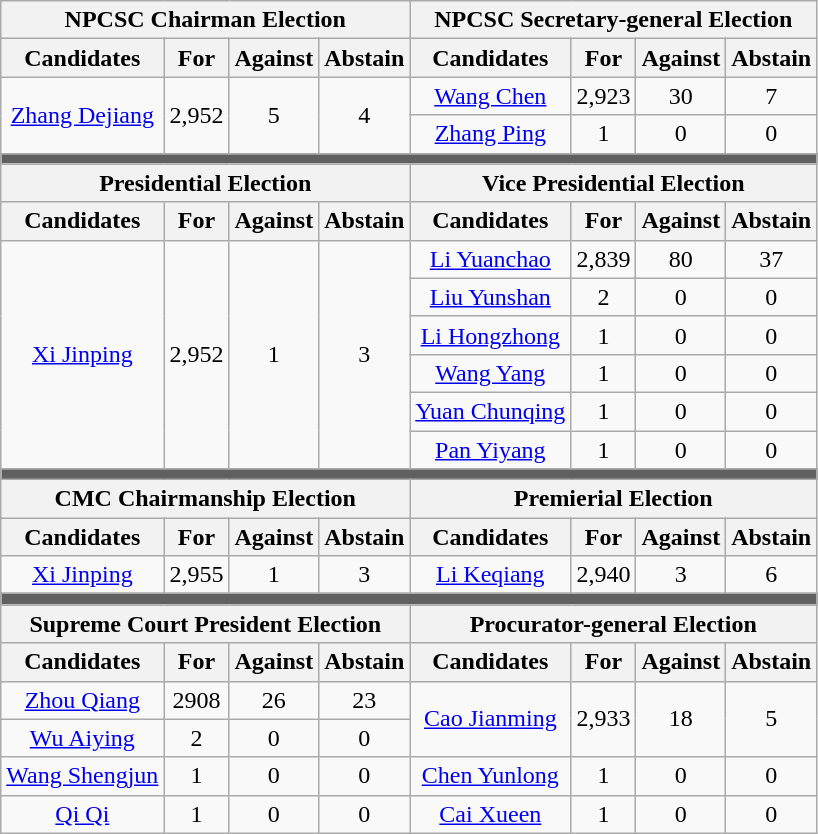<table class="wikitable" style="text-align: center;">
<tr>
<th colspan="4">NPCSC Chairman Election</th>
<th colspan="4">NPCSC Secretary-general Election</th>
</tr>
<tr>
<th>Candidates</th>
<th>For</th>
<th>Against</th>
<th>Abstain</th>
<th>Candidates</th>
<th>For</th>
<th>Against</th>
<th>Abstain</th>
</tr>
<tr>
<td rowspan="2"><a href='#'>Zhang Dejiang</a></td>
<td rowspan="2">2,952</td>
<td rowspan="2">5</td>
<td rowspan="2">4</td>
<td><a href='#'>Wang Chen</a></td>
<td>2,923</td>
<td>30</td>
<td>7</td>
</tr>
<tr>
<td><a href='#'>Zhang Ping</a></td>
<td>1</td>
<td>0</td>
<td>0</td>
</tr>
<tr>
</tr>
<tr style="background:#606060; height: 2pt">
<td colspan="8"></td>
</tr>
<tr>
<th colspan="4">Presidential Election</th>
<th colspan="4">Vice Presidential Election</th>
</tr>
<tr>
<th>Candidates</th>
<th>For</th>
<th>Against</th>
<th>Abstain</th>
<th>Candidates</th>
<th>For</th>
<th>Against</th>
<th>Abstain</th>
</tr>
<tr>
<td rowspan="6"><a href='#'>Xi Jinping</a></td>
<td rowspan="6">2,952</td>
<td rowspan="6">1</td>
<td rowspan="6">3</td>
<td><a href='#'>Li Yuanchao</a></td>
<td>2,839</td>
<td>80</td>
<td>37</td>
</tr>
<tr>
<td><a href='#'>Liu Yunshan</a></td>
<td>2</td>
<td>0</td>
<td>0</td>
</tr>
<tr>
<td><a href='#'>Li Hongzhong</a></td>
<td>1</td>
<td>0</td>
<td>0</td>
</tr>
<tr>
<td><a href='#'>Wang Yang</a></td>
<td>1</td>
<td>0</td>
<td>0</td>
</tr>
<tr>
<td><a href='#'>Yuan Chunqing</a></td>
<td>1</td>
<td>0</td>
<td>0</td>
</tr>
<tr>
<td><a href='#'>Pan Yiyang</a></td>
<td>1</td>
<td>0</td>
<td>0</td>
</tr>
<tr>
</tr>
<tr style="background:#606060; height: 2pt">
<td colspan="8"></td>
</tr>
<tr>
<th colspan="4">CMC Chairmanship Election</th>
<th colspan="4">Premierial Election</th>
</tr>
<tr>
<th>Candidates</th>
<th>For</th>
<th>Against</th>
<th>Abstain</th>
<th>Candidates</th>
<th>For</th>
<th>Against</th>
<th>Abstain</th>
</tr>
<tr>
<td><a href='#'>Xi Jinping</a></td>
<td>2,955</td>
<td>1</td>
<td>3</td>
<td><a href='#'>Li Keqiang</a></td>
<td>2,940</td>
<td>3</td>
<td>6</td>
</tr>
<tr>
</tr>
<tr style="background:#606060; height: 2pt">
<td colspan="8"></td>
</tr>
<tr>
<th colspan="4">Supreme Court President Election</th>
<th colspan="4">Procurator-general Election</th>
</tr>
<tr>
<th>Candidates</th>
<th>For</th>
<th>Against</th>
<th>Abstain</th>
<th>Candidates</th>
<th>For</th>
<th>Against</th>
<th>Abstain</th>
</tr>
<tr>
<td><a href='#'>Zhou Qiang</a></td>
<td>2908</td>
<td>26</td>
<td>23</td>
<td rowspan="2"><a href='#'>Cao Jianming</a></td>
<td rowspan="2">2,933</td>
<td rowspan="2">18</td>
<td rowspan="2">5</td>
</tr>
<tr>
<td><a href='#'>Wu Aiying</a></td>
<td>2</td>
<td>0</td>
<td>0</td>
</tr>
<tr>
<td><a href='#'>Wang Shengjun</a></td>
<td>1</td>
<td>0</td>
<td>0</td>
<td><a href='#'>Chen Yunlong</a></td>
<td>1</td>
<td>0</td>
<td>0</td>
</tr>
<tr>
<td><a href='#'>Qi Qi</a></td>
<td>1</td>
<td>0</td>
<td>0</td>
<td><a href='#'>Cai Xueen</a></td>
<td>1</td>
<td>0</td>
<td>0</td>
</tr>
</table>
